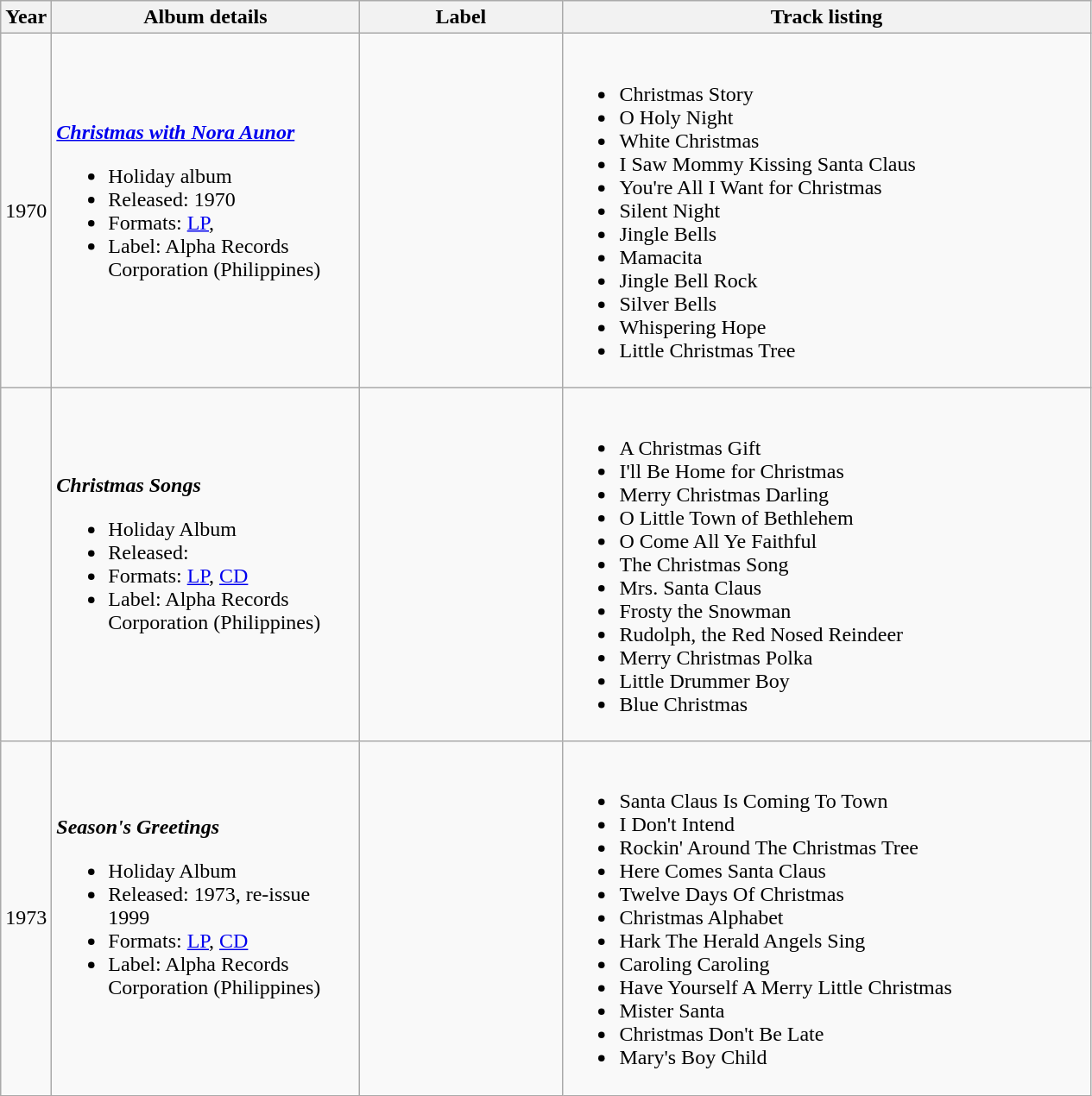<table class="wikitable">
<tr>
<th>Year</th>
<th width=230>Album details</th>
<th width=150>Label</th>
<th width=400>Track listing</th>
</tr>
<tr>
<td>1970</td>
<td><strong><em><a href='#'>Christmas with Nora Aunor</a></em></strong><br><ul><li>Holiday album</li><li>Released: 1970</li><li>Formats: <a href='#'>LP</a>,</li><li>Label: Alpha Records Corporation (Philippines)</li></ul></td>
<td></td>
<td><br><ul><li>Christmas Story</li><li>O Holy Night</li><li>White Christmas</li><li>I Saw Mommy Kissing Santa Claus</li><li>You're All I Want for Christmas</li><li>Silent Night</li><li>Jingle Bells</li><li>Mamacita</li><li>Jingle Bell Rock</li><li>Silver Bells</li><li>Whispering Hope</li><li>Little Christmas Tree</li></ul></td>
</tr>
<tr>
<td></td>
<td><strong><em>Christmas Songs</em></strong><br><ul><li>Holiday Album</li><li>Released:</li><li>Formats: <a href='#'>LP</a>,  <a href='#'>CD</a></li><li>Label: Alpha Records Corporation (Philippines)</li></ul></td>
<td></td>
<td><br><ul><li>A Christmas Gift</li><li>I'll Be Home for Christmas</li><li>Merry Christmas Darling</li><li>O Little Town of Bethlehem</li><li>O Come All Ye Faithful</li><li>The Christmas Song</li><li>Mrs. Santa Claus</li><li>Frosty the Snowman</li><li>Rudolph, the Red Nosed Reindeer</li><li>Merry Christmas Polka</li><li>Little Drummer Boy</li><li>Blue Christmas</li></ul></td>
</tr>
<tr>
<td>1973</td>
<td><strong><em>Season's Greetings</em></strong><br><ul><li>Holiday Album</li><li>Released: 1973, re-issue 1999</li><li>Formats: <a href='#'>LP</a>,  <a href='#'>CD</a></li><li>Label: Alpha Records Corporation (Philippines)</li></ul></td>
<td></td>
<td><br><ul><li>Santa Claus Is Coming To Town</li><li>I Don't Intend</li><li>Rockin' Around The Christmas Tree</li><li>Here Comes Santa Claus</li><li>Twelve Days Of Christmas</li><li>Christmas Alphabet</li><li>Hark The Herald Angels Sing</li><li>Caroling Caroling</li><li>Have Yourself A Merry Little Christmas</li><li>Mister Santa</li><li>Christmas Don't Be Late</li><li>Mary's Boy Child</li></ul></td>
</tr>
</table>
